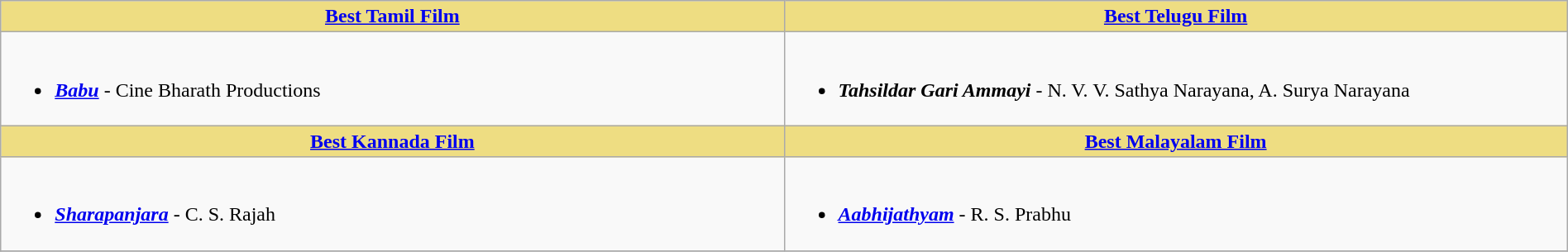<table class="wikitable" width=100% |>
<tr>
<th !  style="background:#eedd82; text-align:center; width:50%;"><a href='#'>Best Tamil Film</a></th>
<th !  style="background:#eedd82; text-align:center; width:50%;"><a href='#'>Best Telugu Film</a></th>
</tr>
<tr>
<td valign="top"><br><ul><li><strong><em><a href='#'>Babu</a></em></strong> - Cine Bharath Productions</li></ul></td>
<td valign="top"><br><ul><li><strong><em>Tahsildar Gari Ammayi</em></strong> - N. V. V. Sathya Narayana, A. Surya Narayana</li></ul></td>
</tr>
<tr>
<th !  style="background:#eedd82; text-align:center; width:50%;"><a href='#'>Best Kannada Film</a></th>
<th !  style="background:#eedd82; text-align:center; width:50%;"><a href='#'>Best Malayalam Film</a></th>
</tr>
<tr>
<td valign="top"><br><ul><li><strong><em><a href='#'>Sharapanjara</a></em></strong> - C. S. Rajah</li></ul></td>
<td valign="top"><br><ul><li><strong><em><a href='#'>Aabhijathyam</a></em></strong> - R. S. Prabhu</li></ul></td>
</tr>
<tr>
</tr>
</table>
